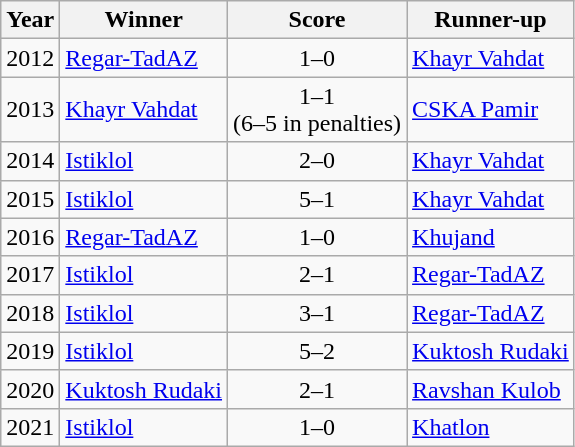<table class="wikitable">
<tr>
<th>Year</th>
<th>Winner</th>
<th>Score</th>
<th>Runner-up</th>
</tr>
<tr>
<td style="text-align:center;">2012</td>
<td><a href='#'>Regar-TadAZ</a></td>
<td style="text-align:center;">1–0</td>
<td><a href='#'>Khayr Vahdat</a></td>
</tr>
<tr>
<td style="text-align:center;">2013</td>
<td><a href='#'>Khayr Vahdat</a></td>
<td style="text-align:center;">1–1<br>(6–5 in penalties)</td>
<td><a href='#'>CSKA Pamir</a></td>
</tr>
<tr>
<td style="text-align:center;">2014</td>
<td><a href='#'>Istiklol</a></td>
<td style="text-align:center;">2–0</td>
<td><a href='#'>Khayr Vahdat</a></td>
</tr>
<tr>
<td style="text-align:center;">2015</td>
<td><a href='#'>Istiklol</a></td>
<td style="text-align:center;">5–1</td>
<td><a href='#'>Khayr Vahdat</a></td>
</tr>
<tr>
<td style="text-align:center;">2016</td>
<td><a href='#'>Regar-TadAZ</a></td>
<td style="text-align:center;">1–0</td>
<td><a href='#'>Khujand</a></td>
</tr>
<tr>
<td style="text-align:center;">2017</td>
<td><a href='#'>Istiklol</a></td>
<td style="text-align:center;">2–1</td>
<td><a href='#'>Regar-TadAZ</a></td>
</tr>
<tr>
<td style="text-align:center;">2018</td>
<td><a href='#'>Istiklol</a></td>
<td style="text-align:center;">3–1</td>
<td><a href='#'>Regar-TadAZ</a></td>
</tr>
<tr>
<td style="text-align:center;">2019</td>
<td><a href='#'>Istiklol</a></td>
<td style="text-align:center;">5–2</td>
<td><a href='#'>Kuktosh Rudaki</a></td>
</tr>
<tr>
<td style="text-align:center;">2020</td>
<td><a href='#'>Kuktosh Rudaki</a></td>
<td style="text-align:center;">2–1</td>
<td><a href='#'>Ravshan Kulob</a></td>
</tr>
<tr>
<td style="text-align:center;">2021</td>
<td><a href='#'>Istiklol</a></td>
<td style="text-align:center;">1–0</td>
<td><a href='#'>Khatlon</a></td>
</tr>
</table>
